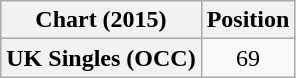<table class="wikitable plainrowheaders" style="text-align:center">
<tr>
<th>Chart (2015)</th>
<th>Position</th>
</tr>
<tr>
<th scope="row">UK Singles (OCC)</th>
<td>69</td>
</tr>
</table>
